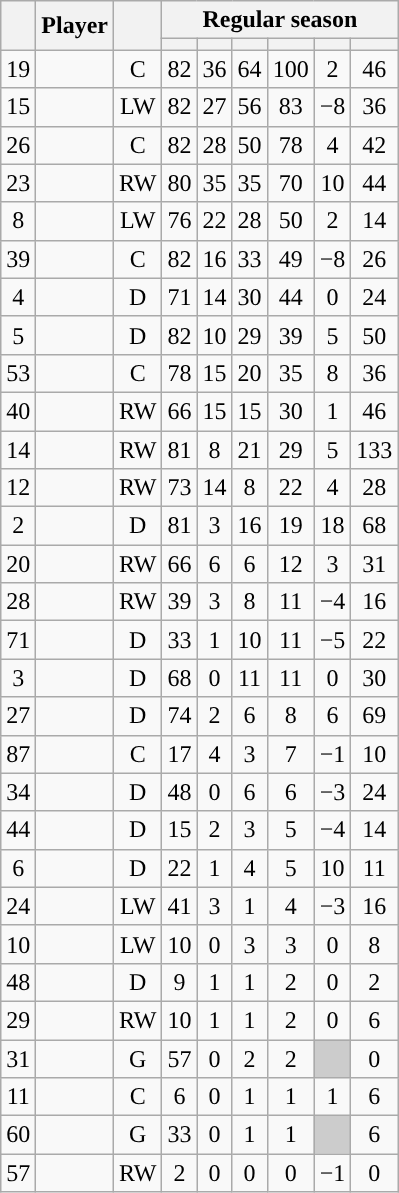<table class="wikitable sortable plainrowheaders" style="text-align:center;">
<tr>
<th scope="col" data-sort-type="number" rowspan="2"></th>
<th scope="col" rowspan="2">Player</th>
<th scope="col" rowspan="2"></th>
<th scope=colgroup colspan=6>Regular season</th>
</tr>
<tr>
<th scope="col" data-sort-type="number"></th>
<th scope="col" data-sort-type="number"></th>
<th scope="col" data-sort-type="number"></th>
<th scope="col" data-sort-type="number"></th>
<th scope="col" data-sort-type="number"></th>
<th scope="col" data-sort-type="number"></th>
</tr>
<tr>
<td scope="row">19</td>
<td align="left"></td>
<td>C</td>
<td>82</td>
<td>36</td>
<td>64</td>
<td>100</td>
<td>2</td>
<td>46</td>
</tr>
<tr>
<td scope="row">15</td>
<td align="left"></td>
<td>LW</td>
<td>82</td>
<td>27</td>
<td>56</td>
<td>83</td>
<td>−8</td>
<td>36</td>
</tr>
<tr>
<td scope="row">26</td>
<td align="left"></td>
<td>C</td>
<td>82</td>
<td>28</td>
<td>50</td>
<td>78</td>
<td>4</td>
<td>42</td>
</tr>
<tr>
<td scope="row">23</td>
<td align="left"></td>
<td>RW</td>
<td>80</td>
<td>35</td>
<td>35</td>
<td>70</td>
<td>10</td>
<td>44</td>
</tr>
<tr>
<td scope="row">8</td>
<td align="left"></td>
<td>LW</td>
<td>76</td>
<td>22</td>
<td>28</td>
<td>50</td>
<td>2</td>
<td>14</td>
</tr>
<tr>
<td scope="row">39</td>
<td align="left"></td>
<td>C</td>
<td>82</td>
<td>16</td>
<td>33</td>
<td>49</td>
<td>−8</td>
<td>26</td>
</tr>
<tr>
<td scope="row">4</td>
<td align="left"></td>
<td>D</td>
<td>71</td>
<td>14</td>
<td>30</td>
<td>44</td>
<td>0</td>
<td>24</td>
</tr>
<tr>
<td scope="row">5</td>
<td align="left"></td>
<td>D</td>
<td>82</td>
<td>10</td>
<td>29</td>
<td>39</td>
<td>5</td>
<td>50</td>
</tr>
<tr>
<td scope="row">53</td>
<td align="left"></td>
<td>C</td>
<td>78</td>
<td>15</td>
<td>20</td>
<td>35</td>
<td>8</td>
<td>36</td>
</tr>
<tr>
<td scope="row">40</td>
<td align="left"></td>
<td>RW</td>
<td>66</td>
<td>15</td>
<td>15</td>
<td>30</td>
<td>1</td>
<td>46</td>
</tr>
<tr>
<td scope="row">14</td>
<td align="left"></td>
<td>RW</td>
<td>81</td>
<td>8</td>
<td>21</td>
<td>29</td>
<td>5</td>
<td>133</td>
</tr>
<tr>
<td scope="row">12</td>
<td align="left"></td>
<td>RW</td>
<td>73</td>
<td>14</td>
<td>8</td>
<td>22</td>
<td>4</td>
<td>28</td>
</tr>
<tr>
<td scope="row">2</td>
<td align="left"></td>
<td>D</td>
<td>81</td>
<td>3</td>
<td>16</td>
<td>19</td>
<td>18</td>
<td>68</td>
</tr>
<tr>
<td scope="row">20</td>
<td align="left"></td>
<td>RW</td>
<td>66</td>
<td>6</td>
<td>6</td>
<td>12</td>
<td>3</td>
<td>31</td>
</tr>
<tr>
<td scope="row">28</td>
<td align="left"></td>
<td>RW</td>
<td>39</td>
<td>3</td>
<td>8</td>
<td>11</td>
<td>−4</td>
<td>16</td>
</tr>
<tr>
<td scope="row">71</td>
<td align="left"></td>
<td>D</td>
<td>33</td>
<td>1</td>
<td>10</td>
<td>11</td>
<td>−5</td>
<td>22</td>
</tr>
<tr>
<td scope="row">3</td>
<td align="left"></td>
<td>D</td>
<td>68</td>
<td>0</td>
<td>11</td>
<td>11</td>
<td>0</td>
<td>30</td>
</tr>
<tr>
<td scope="row">27</td>
<td align="left"></td>
<td>D</td>
<td>74</td>
<td>2</td>
<td>6</td>
<td>8</td>
<td>6</td>
<td>69</td>
</tr>
<tr>
<td scope="row">87</td>
<td align="left"></td>
<td>C</td>
<td>17</td>
<td>4</td>
<td>3</td>
<td>7</td>
<td>−1</td>
<td>10</td>
</tr>
<tr>
<td scope="row">34</td>
<td align="left"></td>
<td>D</td>
<td>48</td>
<td>0</td>
<td>6</td>
<td>6</td>
<td>−3</td>
<td>24</td>
</tr>
<tr>
<td scope="row">44</td>
<td align="left"></td>
<td>D</td>
<td>15</td>
<td>2</td>
<td>3</td>
<td>5</td>
<td>−4</td>
<td>14</td>
</tr>
<tr>
<td scope="row">6</td>
<td align="left"></td>
<td>D</td>
<td>22</td>
<td>1</td>
<td>4</td>
<td>5</td>
<td>10</td>
<td>11</td>
</tr>
<tr>
<td scope="row">24</td>
<td align="left"></td>
<td>LW</td>
<td>41</td>
<td>3</td>
<td>1</td>
<td>4</td>
<td>−3</td>
<td>16</td>
</tr>
<tr>
<td scope="row">10</td>
<td align="left"></td>
<td>LW</td>
<td>10</td>
<td>0</td>
<td>3</td>
<td>3</td>
<td>0</td>
<td>8</td>
</tr>
<tr>
<td scope="row">48</td>
<td align="left"></td>
<td>D</td>
<td>9</td>
<td>1</td>
<td>1</td>
<td>2</td>
<td>0</td>
<td>2</td>
</tr>
<tr>
<td scope="row">29</td>
<td align="left"></td>
<td>RW</td>
<td>10</td>
<td>1</td>
<td>1</td>
<td>2</td>
<td>0</td>
<td>6</td>
</tr>
<tr>
<td scope="row">31</td>
<td align="left"></td>
<td>G</td>
<td>57</td>
<td>0</td>
<td>2</td>
<td>2</td>
<td style="background:#ccc"></td>
<td>0</td>
</tr>
<tr>
<td scope="row">11</td>
<td align="left"></td>
<td>C</td>
<td>6</td>
<td>0</td>
<td>1</td>
<td>1</td>
<td>1</td>
<td>6</td>
</tr>
<tr>
<td scope="row">60</td>
<td align="left"></td>
<td>G</td>
<td>33</td>
<td>0</td>
<td>1</td>
<td>1</td>
<td style="background:#ccc"></td>
<td>6</td>
</tr>
<tr>
<td scope="row">57</td>
<td align="left"></td>
<td>RW</td>
<td>2</td>
<td>0</td>
<td>0</td>
<td>0</td>
<td>−1</td>
<td>0</td>
</tr>
</table>
